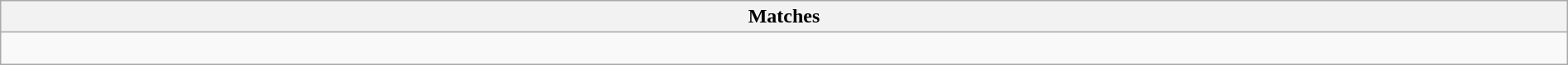<table class="wikitable collapsible collapsed" style="width:100%;">
<tr>
<th>Matches</th>
</tr>
<tr>
<td><br></td>
</tr>
</table>
